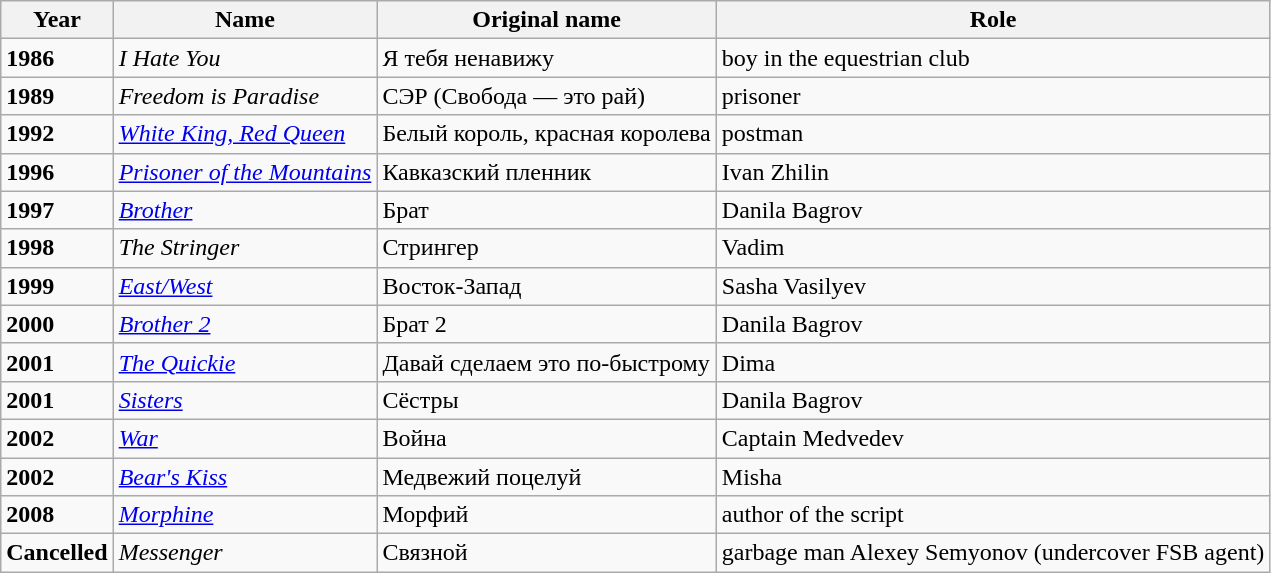<table border=1 class="wikitable">
<tr>
<th style="background:MediumSpringGray "><strong>Year </strong></th>
<th style="background:MediumSpringGray "><strong>Name</strong></th>
<th style="background:MediumSpringGray "><strong>Original name</strong></th>
<th style="background:MediumSpringGray "><strong>Role</strong></th>
</tr>
<tr>
<td><strong>1986</strong></td>
<td><em>I Hate You</em></td>
<td>Я тебя ненавижу</td>
<td>boy in the equestrian club</td>
</tr>
<tr>
<td><strong>1989</strong></td>
<td><em>Freedom is Paradise</em></td>
<td>СЭР (Свобода — это рай)</td>
<td>prisoner</td>
</tr>
<tr>
<td><strong>1992</strong></td>
<td><em><a href='#'>White King, Red Queen</a></em></td>
<td>Белый король, красная королева</td>
<td>postman</td>
</tr>
<tr>
<td><strong>1996</strong></td>
<td><em><a href='#'>Prisoner of the Mountains</a></em></td>
<td>Кавказский пленник</td>
<td>Ivan Zhilin</td>
</tr>
<tr>
<td><strong>1997</strong></td>
<td><em><a href='#'>Brother</a></em></td>
<td>Брат</td>
<td>Danila Bagrov</td>
</tr>
<tr>
<td><strong>1998</strong></td>
<td><em>The Stringer</em></td>
<td>Стрингер</td>
<td>Vadim</td>
</tr>
<tr>
<td><strong>1999</strong></td>
<td><em><a href='#'>East/West</a></em></td>
<td>Восток-Запад</td>
<td>Sasha Vasilyev</td>
</tr>
<tr>
<td><strong>2000</strong></td>
<td><em><a href='#'>Brother 2</a></em></td>
<td>Брат 2</td>
<td>Danila Bagrov</td>
</tr>
<tr>
<td><strong>2001</strong></td>
<td><em><a href='#'>The Quickie</a></em></td>
<td>Давай сделаем это по-быстрому</td>
<td>Dima</td>
</tr>
<tr>
<td><strong>2001</strong></td>
<td><em><a href='#'>Sisters</a></em></td>
<td>Сёстры</td>
<td>Danila Bagrov</td>
</tr>
<tr>
<td><strong>2002</strong></td>
<td><em><a href='#'>War</a></em></td>
<td>Война</td>
<td>Captain Medvedev</td>
</tr>
<tr>
<td><strong>2002</strong></td>
<td><em><a href='#'>Bear's Kiss</a></em></td>
<td>Медвежий поцелуй</td>
<td>Misha</td>
</tr>
<tr>
<td><strong>2008</strong></td>
<td><em><a href='#'>Morphine</a></em></td>
<td>Морфий</td>
<td>author of the script</td>
</tr>
<tr>
<td><strong>Cancelled </strong></td>
<td><em>Messenger</em></td>
<td>Связной</td>
<td>garbage man Alexey Semyonov (undercover FSB agent)</td>
</tr>
</table>
